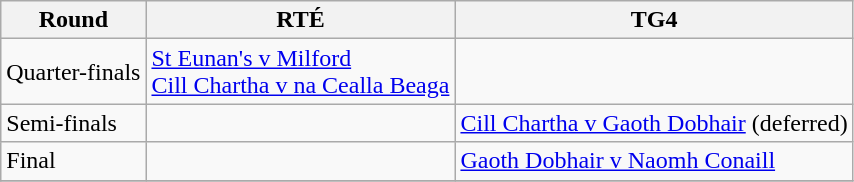<table class="wikitable">
<tr>
<th>Round</th>
<th>RTÉ</th>
<th>TG4</th>
</tr>
<tr>
<td>Quarter-finals</td>
<td><a href='#'>St Eunan's v Milford</a><br><a href='#'>Cill Chartha v na Cealla Beaga</a></td>
<td></td>
</tr>
<tr>
<td>Semi-finals</td>
<td></td>
<td><a href='#'>Cill Chartha v Gaoth Dobhair</a> (deferred)</td>
</tr>
<tr>
<td>Final</td>
<td></td>
<td><a href='#'>Gaoth Dobhair v Naomh Conaill</a></td>
</tr>
<tr>
</tr>
</table>
